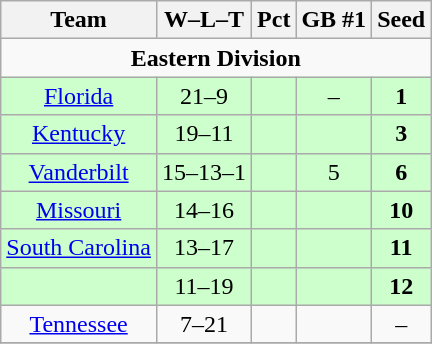<table class="wikitable" style="float:left; margin-right:1em; text-align:center;">
<tr>
<th>Team</th>
<th>W–L–T</th>
<th>Pct</th>
<th>GB #1</th>
<th>Seed<br></th>
</tr>
<tr>
<td colspan="7" align="center"><strong>Eastern Division</strong></td>
</tr>
<tr bgcolor=#ccffcc>
<td><a href='#'>Florida</a></td>
<td>21–9</td>
<td></td>
<td>–</td>
<td><strong>1</strong></td>
</tr>
<tr bgcolor=#ccffcc>
<td><a href='#'>Kentucky</a></td>
<td>19–11</td>
<td></td>
<td></td>
<td><strong>3</strong></td>
</tr>
<tr bgcolor=#ccffcc>
<td><a href='#'>Vanderbilt</a></td>
<td>15–13–1</td>
<td></td>
<td>5</td>
<td><strong>6</strong></td>
</tr>
<tr bgcolor=#ccffcc>
<td><a href='#'>Missouri</a></td>
<td>14–16</td>
<td></td>
<td></td>
<td><strong>10</strong></td>
</tr>
<tr bgcolor=#ccffcc>
<td><a href='#'>South Carolina</a></td>
<td>13–17</td>
<td></td>
<td></td>
<td><strong>11</strong></td>
</tr>
<tr bgcolor=#ccffcc>
<td></td>
<td>11–19</td>
<td></td>
<td></td>
<td><strong>12</strong></td>
</tr>
<tr>
<td><a href='#'>Tennessee</a></td>
<td>7–21</td>
<td></td>
<td></td>
<td>–</td>
</tr>
<tr bgcolor=CC0000>
</tr>
</table>
